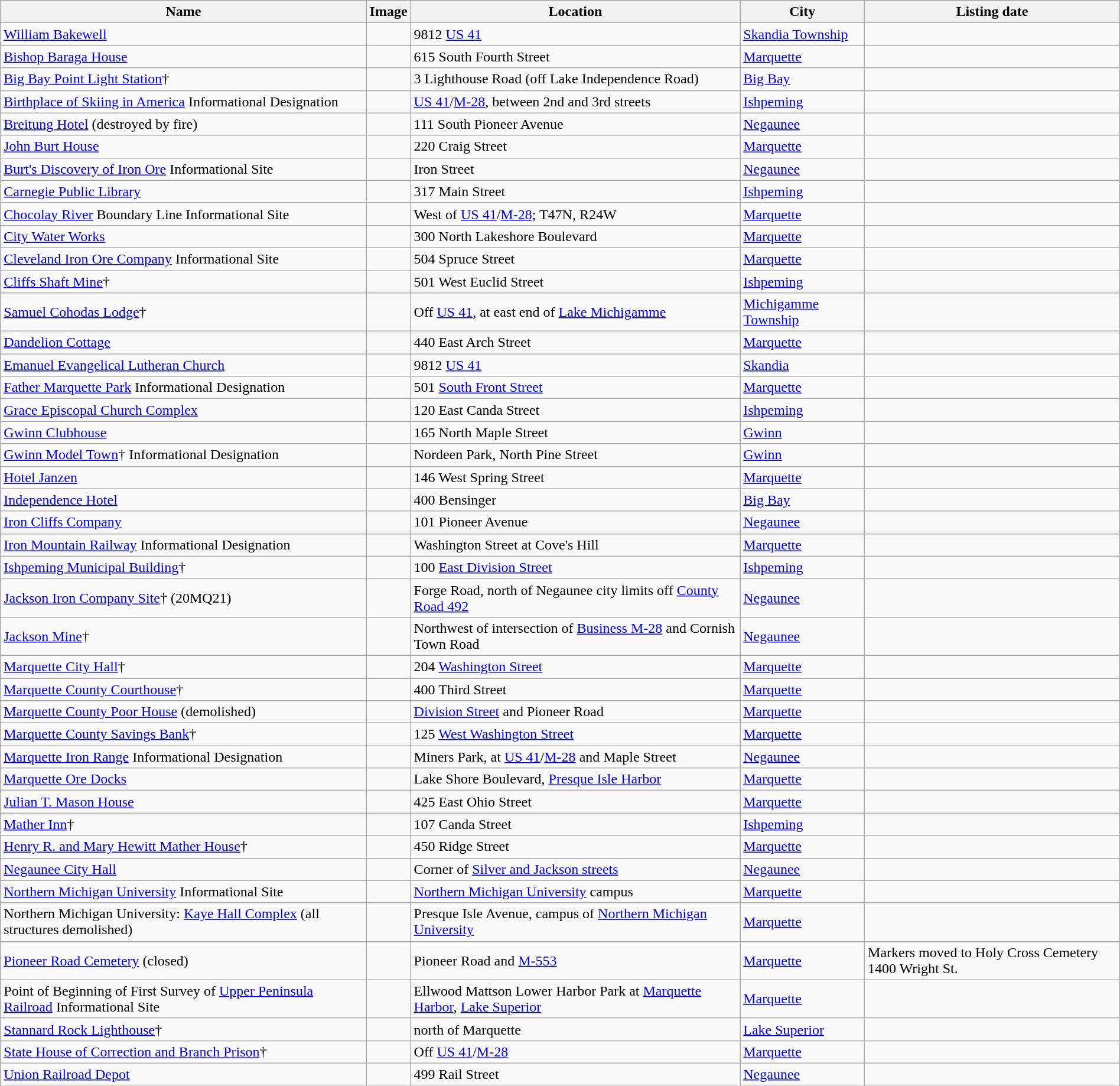<table class="wikitable sortable" style="width:100%">
<tr>
<th>Name</th>
<th>Image</th>
<th>Location</th>
<th>City</th>
<th>Listing date</th>
</tr>
<tr>
<td><a href='#'>William Bakewell</a></td>
<td></td>
<td>9812 <a href='#'>US 41</a></td>
<td><a href='#'>Skandia Township</a></td>
<td></td>
</tr>
<tr>
<td><a href='#'>Bishop Baraga House</a></td>
<td></td>
<td>615 South Fourth Street</td>
<td><a href='#'>Marquette</a></td>
<td></td>
</tr>
<tr>
<td><a href='#'>Big Bay Point Light Station</a>†</td>
<td></td>
<td>3 Lighthouse Road (off Lake Independence Road)</td>
<td><a href='#'>Big Bay</a></td>
<td></td>
</tr>
<tr>
<td><a href='#'>Birthplace of Skiing in America</a> Informational Designation</td>
<td></td>
<td><a href='#'>US 41</a>/<a href='#'>M-28</a>, between 2nd and 3rd streets</td>
<td><a href='#'>Ishpeming</a></td>
<td></td>
</tr>
<tr>
<td><a href='#'>Breitung Hotel</a> (destroyed by fire)</td>
<td></td>
<td>111 South Pioneer Avenue</td>
<td><a href='#'>Negaunee</a></td>
<td></td>
</tr>
<tr>
<td><a href='#'>John Burt House</a></td>
<td></td>
<td>220 Craig Street</td>
<td><a href='#'>Marquette</a></td>
<td></td>
</tr>
<tr>
<td><a href='#'>Burt's Discovery of Iron Ore</a> Informational Site</td>
<td></td>
<td>Iron Street</td>
<td><a href='#'>Negaunee</a></td>
<td></td>
</tr>
<tr>
<td><a href='#'>Carnegie Public Library</a></td>
<td></td>
<td>317 Main Street</td>
<td><a href='#'>Ishpeming</a></td>
<td></td>
</tr>
<tr>
<td><a href='#'>Chocolay River</a> Boundary Line Informational Site</td>
<td></td>
<td>West of <a href='#'>US 41</a>/<a href='#'>M-28</a>; T47N, R24W</td>
<td><a href='#'>Marquette</a></td>
<td></td>
</tr>
<tr>
<td><a href='#'>City Water Works</a></td>
<td></td>
<td>300 North Lakeshore Boulevard</td>
<td><a href='#'>Marquette</a></td>
<td></td>
</tr>
<tr>
<td><a href='#'>Cleveland Iron Ore Company</a> Informational Site</td>
<td></td>
<td>504 Spruce Street</td>
<td><a href='#'>Marquette</a></td>
<td></td>
</tr>
<tr>
<td><a href='#'>Cliffs Shaft Mine</a>†</td>
<td></td>
<td>501 West Euclid Street</td>
<td><a href='#'>Ishpeming</a></td>
<td></td>
</tr>
<tr>
<td><a href='#'>Samuel Cohodas Lodge</a>†</td>
<td></td>
<td>Off <a href='#'>US 41</a>, at east end of <a href='#'>Lake Michigamme</a></td>
<td><a href='#'>Michigamme Township</a></td>
<td></td>
</tr>
<tr>
<td><a href='#'>Dandelion Cottage</a></td>
<td></td>
<td>440 East Arch Street</td>
<td><a href='#'>Marquette</a></td>
<td></td>
</tr>
<tr>
<td><a href='#'>Emanuel Evangelical Lutheran Church</a></td>
<td></td>
<td>9812 <a href='#'>US 41</a></td>
<td><a href='#'>Skandia</a></td>
<td></td>
</tr>
<tr>
<td><a href='#'>Father Marquette Park</a> Informational Designation</td>
<td></td>
<td>501 <a href='#'>South Front Street</a></td>
<td><a href='#'>Marquette</a></td>
<td></td>
</tr>
<tr>
<td><a href='#'>Grace Episcopal Church Complex</a></td>
<td></td>
<td>120 East Canda Street</td>
<td><a href='#'>Ishpeming</a></td>
<td></td>
</tr>
<tr>
<td><a href='#'>Gwinn Clubhouse</a></td>
<td></td>
<td>165 North Maple Street</td>
<td><a href='#'>Gwinn</a></td>
<td></td>
</tr>
<tr>
<td><a href='#'>Gwinn Model Town</a>† Informational Designation</td>
<td></td>
<td>Nordeen Park, North Pine Street</td>
<td><a href='#'>Gwinn</a></td>
<td></td>
</tr>
<tr>
<td><a href='#'>Hotel Janzen</a></td>
<td></td>
<td>146 West Spring Street</td>
<td><a href='#'>Marquette</a></td>
<td></td>
</tr>
<tr>
<td><a href='#'>Independence Hotel</a></td>
<td></td>
<td>400 Bensinger</td>
<td><a href='#'>Big Bay</a></td>
<td></td>
</tr>
<tr>
<td><a href='#'>Iron Cliffs Company</a></td>
<td></td>
<td>101 Pioneer Avenue</td>
<td><a href='#'>Negaunee</a></td>
<td></td>
</tr>
<tr>
<td><a href='#'>Iron Mountain Railway</a> Informational Designation</td>
<td></td>
<td>Washington Street at Cove's Hill</td>
<td><a href='#'>Marquette</a></td>
<td></td>
</tr>
<tr>
<td><a href='#'>Ishpeming Municipal Building</a>†</td>
<td></td>
<td>100 <a href='#'>East Division Street</a></td>
<td><a href='#'>Ishpeming</a></td>
<td></td>
</tr>
<tr>
<td><a href='#'>Jackson Iron Company Site</a>† (20MQ21)</td>
<td></td>
<td>Forge Road, north of Negaunee city limits off <a href='#'>County Road 492</a></td>
<td><a href='#'>Negaunee</a></td>
<td></td>
</tr>
<tr>
<td><a href='#'>Jackson Mine</a>†</td>
<td></td>
<td>Northwest of intersection of <a href='#'>Business M-28</a> and Cornish Town Road</td>
<td><a href='#'>Negaunee</a></td>
<td></td>
</tr>
<tr>
<td><a href='#'>Marquette City Hall</a>†</td>
<td></td>
<td>204 <a href='#'>Washington Street</a></td>
<td><a href='#'>Marquette</a></td>
<td></td>
</tr>
<tr>
<td><a href='#'>Marquette County Courthouse</a>†</td>
<td></td>
<td>400 Third Street</td>
<td><a href='#'>Marquette</a></td>
<td></td>
</tr>
<tr>
<td><a href='#'>Marquette County Poor House</a> (demolished)</td>
<td></td>
<td><a href='#'>Division Street</a> and Pioneer Road</td>
<td><a href='#'>Marquette</a></td>
<td></td>
</tr>
<tr>
<td><a href='#'>Marquette County Savings Bank</a>†</td>
<td></td>
<td>125 <a href='#'>West Washington Street</a></td>
<td><a href='#'>Marquette</a></td>
<td></td>
</tr>
<tr>
<td><a href='#'>Marquette Iron Range</a> Informational Designation</td>
<td></td>
<td>Miners Park, at <a href='#'>US 41</a>/<a href='#'>M-28</a> and Maple Street</td>
<td><a href='#'>Negaunee</a></td>
<td></td>
</tr>
<tr>
<td><a href='#'>Marquette Ore Docks</a></td>
<td></td>
<td>Lake Shore Boulevard, <a href='#'>Presque Isle Harbor</a></td>
<td><a href='#'>Marquette</a></td>
<td></td>
</tr>
<tr>
<td><a href='#'>Julian T. Mason House</a></td>
<td></td>
<td>425 East Ohio Street</td>
<td><a href='#'>Marquette</a></td>
<td></td>
</tr>
<tr>
<td><a href='#'>Mather Inn</a>†</td>
<td></td>
<td>107 Canda Street</td>
<td><a href='#'>Ishpeming</a></td>
<td></td>
</tr>
<tr>
<td><a href='#'>Henry R. and Mary Hewitt Mather House</a>†</td>
<td></td>
<td>450 Ridge Street</td>
<td><a href='#'>Marquette</a></td>
<td></td>
</tr>
<tr>
<td><a href='#'>Negaunee City Hall</a></td>
<td></td>
<td>Corner of <a href='#'>Silver and Jackson streets</a></td>
<td><a href='#'>Negaunee</a></td>
<td></td>
</tr>
<tr>
<td><a href='#'>Northern Michigan University</a> Informational Site</td>
<td></td>
<td><a href='#'>Northern Michigan University</a> campus</td>
<td><a href='#'>Marquette</a></td>
<td></td>
</tr>
<tr>
<td>Northern Michigan University: <a href='#'>Kaye Hall Complex</a> (all structures demolished)</td>
<td></td>
<td>Presque Isle Avenue, campus of <a href='#'>Northern Michigan University</a></td>
<td><a href='#'>Marquette</a></td>
<td></td>
</tr>
<tr>
<td><a href='#'>Pioneer Road Cemetery</a> (closed)</td>
<td></td>
<td>Pioneer Road and <a href='#'>M-553</a></td>
<td><a href='#'>Marquette</a></td>
<td> Markers moved to Holy Cross Cemetery 1400 Wright St.</td>
</tr>
<tr>
<td>Point of Beginning of First Survey of <a href='#'>Upper Peninsula Railroad</a> Informational Site</td>
<td></td>
<td>Ellwood Mattson Lower Harbor Park at  <a href='#'>Marquette Harbor</a>, <a href='#'>Lake Superior</a></td>
<td><a href='#'>Marquette</a></td>
<td></td>
</tr>
<tr>
<td><a href='#'>Stannard Rock Lighthouse</a>†</td>
<td></td>
<td> north of Marquette</td>
<td><a href='#'>Lake Superior</a></td>
<td></td>
</tr>
<tr>
<td><a href='#'>State House of Correction and Branch Prison</a>†</td>
<td></td>
<td>Off <a href='#'>US 41</a>/<a href='#'>M-28</a></td>
<td><a href='#'>Marquette</a></td>
<td></td>
</tr>
<tr>
<td><a href='#'>Union Railroad Depot</a></td>
<td></td>
<td>499 Rail Street</td>
<td><a href='#'>Negaunee</a></td>
<td></td>
</tr>
</table>
